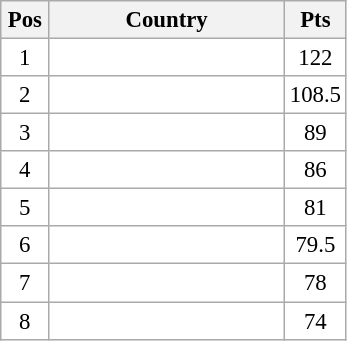<table class="wikitable" style="text-align: center; font-size:95%">
<tr>
<th width="25">Pos</th>
<th width="150">Country</th>
<th width="25">Pts</th>
</tr>
<tr align="center" valign="top" bgcolor="#FFFFFF">
<td>1</td>
<td align="left"></td>
<td>122</td>
</tr>
<tr align="center" valign="top" bgcolor="#FFFFFF">
<td>2</td>
<td align="left"></td>
<td>108.5</td>
</tr>
<tr align="center" valign="top" bgcolor="#FFFFFF">
<td>3</td>
<td align="left"></td>
<td>89</td>
</tr>
<tr align="center" valign="top" bgcolor="#FFFFFF">
<td>4</td>
<td align="left"></td>
<td>86</td>
</tr>
<tr align="center" valign="top" bgcolor="#FFFFFF">
<td>5</td>
<td align="left"></td>
<td>81</td>
</tr>
<tr align="center" valign="top" bgcolor="#FFFFFF">
<td>6</td>
<td align="left"></td>
<td>79.5</td>
</tr>
<tr align="center" valign="top" bgcolor="#FFFFFF">
<td>7</td>
<td align="left"></td>
<td>78</td>
</tr>
<tr align="center" valign="top" bgcolor="#FFFFFF">
<td>8</td>
<td align="left"></td>
<td>74</td>
</tr>
</table>
